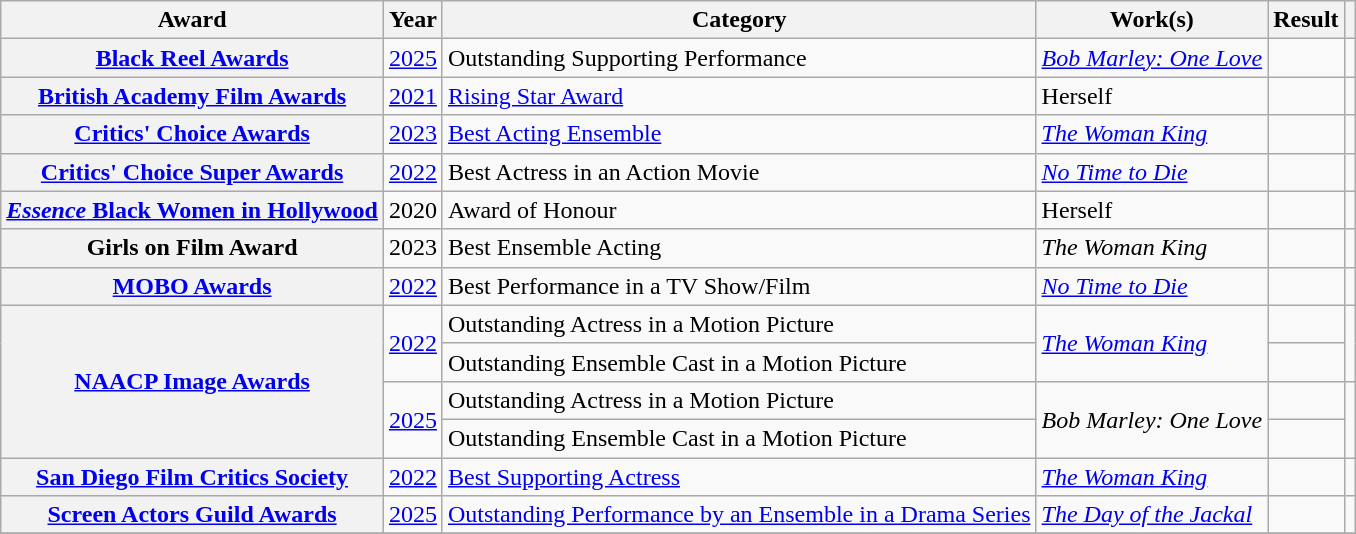<table class="wikitable sortable plainrowheaders">
<tr>
<th scope="col">Award</th>
<th scope="col">Year</th>
<th scope="col">Category</th>
<th scope="col">Work(s)</th>
<th>Result</th>
<th class="unsortable" scope="col"></th>
</tr>
<tr>
<th scope="row"><a href='#'>Black Reel Awards</a></th>
<td><a href='#'>2025</a></td>
<td>Outstanding Supporting Performance</td>
<td><em><a href='#'>Bob Marley: One Love</a></em></td>
<td></td>
<td align="center"></td>
</tr>
<tr>
<th scope="row"><a href='#'>British Academy Film Awards</a></th>
<td><a href='#'>2021</a></td>
<td><a href='#'>Rising Star Award</a></td>
<td>Herself</td>
<td></td>
<td align="center"></td>
</tr>
<tr>
<th scope="row"><a href='#'>Critics' Choice Awards</a></th>
<td><a href='#'>2023</a></td>
<td><a href='#'>Best Acting Ensemble</a></td>
<td><em><a href='#'>The Woman King</a></em></td>
<td></td>
<td align="center"></td>
</tr>
<tr>
<th scope="row"><a href='#'>Critics' Choice Super Awards</a></th>
<td><a href='#'>2022</a></td>
<td>Best Actress in an Action Movie</td>
<td><em><a href='#'>No Time to Die</a></em></td>
<td></td>
<td align="center"></td>
</tr>
<tr>
<th scope="row"><a href='#'><em>Essence</em> Black Women in Hollywood</a></th>
<td>2020</td>
<td>Award of Honour</td>
<td>Herself</td>
<td></td>
<td align="center"></td>
</tr>
<tr>
<th scope="row">Girls on Film Award</th>
<td>2023</td>
<td>Best Ensemble Acting</td>
<td><em>The Woman King</em></td>
<td></td>
<td align="center"></td>
</tr>
<tr>
<th scope="row"><a href='#'>MOBO Awards</a></th>
<td><a href='#'>2022</a></td>
<td>Best Performance in a TV Show/Film</td>
<td><em><a href='#'>No Time to Die</a></em></td>
<td></td>
<td align="center"></td>
</tr>
<tr>
<th rowspan="4" scope="row"><a href='#'>NAACP Image Awards</a></th>
<td rowspan="2"><a href='#'>2022</a></td>
<td>Outstanding Actress in a Motion Picture</td>
<td rowspan="2"><em><a href='#'>The Woman King</a></em></td>
<td></td>
<td rowspan="2" align="center"></td>
</tr>
<tr>
<td>Outstanding Ensemble Cast in a Motion Picture</td>
<td></td>
</tr>
<tr>
<td rowspan="2"><a href='#'>2025</a></td>
<td>Outstanding Actress in a Motion Picture</td>
<td rowspan="2"><em>Bob Marley: One Love</em></td>
<td></td>
<td rowspan="2" align="center"></td>
</tr>
<tr>
<td>Outstanding Ensemble Cast in a Motion Picture</td>
<td></td>
</tr>
<tr>
<th scope="row"><a href='#'>San Diego Film Critics Society</a></th>
<td><a href='#'>2022</a></td>
<td><a href='#'>Best Supporting Actress</a></td>
<td><em><a href='#'>The Woman King</a></em></td>
<td></td>
<td align="center"></td>
</tr>
<tr>
<th scope="row"><a href='#'>Screen Actors Guild Awards</a></th>
<td><a href='#'>2025</a></td>
<td><a href='#'>Outstanding Performance by an Ensemble in a Drama Series</a></td>
<td><em><a href='#'>The Day of the Jackal</a></em></td>
<td></td>
<td align="center"></td>
</tr>
<tr>
</tr>
</table>
